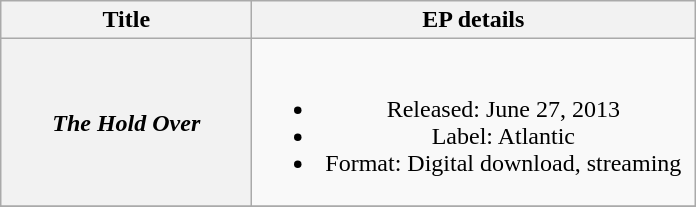<table class="wikitable plainrowheaders" style="text-align:center;">
<tr>
<th scope="col" rowspan="1" style="width:10em;">Title</th>
<th scope="col" rowspan="1" style="width:18em;">EP details</th>
</tr>
<tr>
<th scope="row"><em>The Hold Over</em></th>
<td><br><ul><li>Released: June 27, 2013</li><li>Label: Atlantic</li><li>Format: Digital download, streaming</li></ul></td>
</tr>
<tr>
</tr>
</table>
